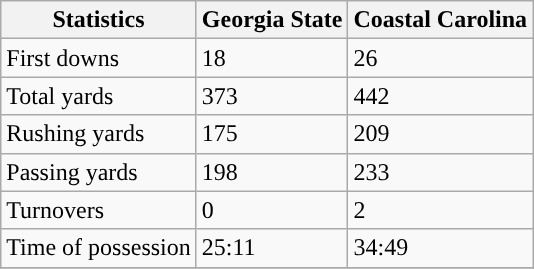<table class="wikitable">
<tr>
<th>Statistics</th>
<th>Georgia State</th>
<th>Coastal Carolina</th>
</tr>
<tr>
<td>First downs</td>
<td>18</td>
<td>26</td>
</tr>
<tr>
<td>Total yards</td>
<td>373</td>
<td>442</td>
</tr>
<tr>
<td>Rushing yards</td>
<td>175</td>
<td>209</td>
</tr>
<tr>
<td>Passing yards</td>
<td>198</td>
<td>233</td>
</tr>
<tr>
<td>Turnovers</td>
<td>0</td>
<td>2</td>
</tr>
<tr>
<td>Time of possession</td>
<td>25:11</td>
<td>34:49</td>
</tr>
<tr>
</tr>
</table>
